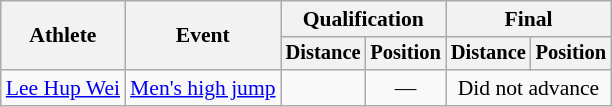<table class=wikitable style="font-size:90%">
<tr>
<th rowspan="2">Athlete</th>
<th rowspan="2">Event</th>
<th colspan="2">Qualification</th>
<th colspan="2">Final</th>
</tr>
<tr style="font-size:95%">
<th>Distance</th>
<th>Position</th>
<th>Distance</th>
<th>Position</th>
</tr>
<tr align=center>
<td align=left><a href='#'>Lee Hup Wei</a></td>
<td align=left><a href='#'>Men's high jump</a></td>
<td></td>
<td>—</td>
<td colspan="2">Did not advance</td>
</tr>
</table>
